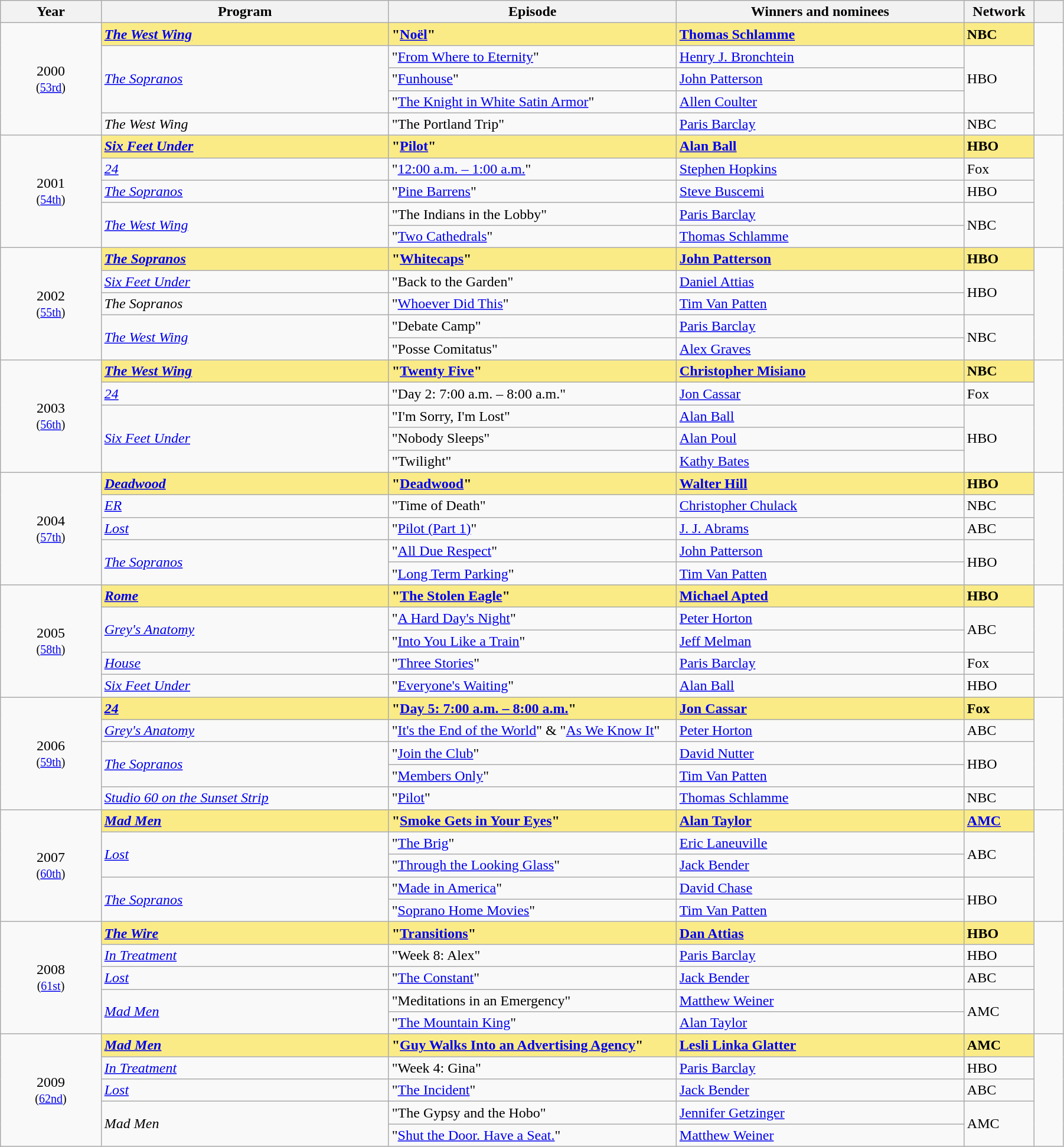<table class="wikitable" width="95%" cellpadding="5">
<tr>
<th width="7%">Year</th>
<th width="20%">Program</th>
<th width="20%">Episode</th>
<th width="20%">Winners and nominees</th>
<th width="3%">Network</th>
<th width="2%"></th>
</tr>
<tr>
<td rowspan=5 style="text-align:center;">2000<br><small>(<a href='#'>53rd</a>)</small></td>
<td style="background:#FAEB86;"><strong><em><a href='#'>The West Wing</a></em></strong></td>
<td style="background:#FAEB86;"><strong>"<a href='#'>Noël</a>"</strong></td>
<td style="background:#FAEB86;"><strong><a href='#'>Thomas Schlamme</a></strong></td>
<td style="background:#FAEB86;"><strong>NBC</strong></td>
<td rowspan="5" style="text-align:center;"></td>
</tr>
<tr>
<td rowspan=3><em><a href='#'>The Sopranos</a></em></td>
<td>"<a href='#'>From Where to Eternity</a>"</td>
<td><a href='#'>Henry J. Bronchtein</a></td>
<td rowspan=3>HBO</td>
</tr>
<tr>
<td>"<a href='#'>Funhouse</a>"</td>
<td><a href='#'>John Patterson</a></td>
</tr>
<tr>
<td>"<a href='#'>The Knight in White Satin Armor</a>"</td>
<td><a href='#'>Allen Coulter</a></td>
</tr>
<tr>
<td><em>The West Wing</em></td>
<td>"The Portland Trip"</td>
<td><a href='#'>Paris Barclay</a></td>
<td>NBC</td>
</tr>
<tr>
<td rowspan=5 style="text-align:center;">2001<br><small>(<a href='#'>54th</a>)</small></td>
<td style="background:#FAEB86;"><strong><em><a href='#'>Six Feet Under</a></em></strong></td>
<td style="background:#FAEB86;"><strong>"<a href='#'>Pilot</a>"</strong></td>
<td style="background:#FAEB86;"><strong><a href='#'>Alan Ball</a></strong></td>
<td style="background:#FAEB86;"><strong>HBO</strong></td>
<td rowspan="5" style="text-align:center;"></td>
</tr>
<tr>
<td><em><a href='#'>24</a></em></td>
<td>"<a href='#'>12:00 a.m. – 1:00 a.m.</a>"</td>
<td><a href='#'>Stephen Hopkins</a></td>
<td>Fox</td>
</tr>
<tr>
<td><em><a href='#'>The Sopranos</a></em></td>
<td>"<a href='#'>Pine Barrens</a>"</td>
<td><a href='#'>Steve Buscemi</a></td>
<td>HBO</td>
</tr>
<tr>
<td rowspan=2><em><a href='#'>The West Wing</a></em></td>
<td>"The Indians in the Lobby"</td>
<td><a href='#'>Paris Barclay</a></td>
<td rowspan=2>NBC</td>
</tr>
<tr>
<td>"<a href='#'>Two Cathedrals</a>"</td>
<td><a href='#'>Thomas Schlamme</a></td>
</tr>
<tr>
<td rowspan=5 style="text-align:center;">2002<br><small>(<a href='#'>55th</a>)</small></td>
<td style="background:#FAEB86;"><strong><em><a href='#'>The Sopranos</a></em></strong></td>
<td style="background:#FAEB86;"><strong>"<a href='#'>Whitecaps</a>"</strong></td>
<td style="background:#FAEB86;"><strong><a href='#'>John Patterson</a></strong></td>
<td style="background:#FAEB86;"><strong>HBO</strong></td>
<td rowspan="5" style="text-align:center;"></td>
</tr>
<tr>
<td><em><a href='#'>Six Feet Under</a></em></td>
<td>"Back to the Garden"</td>
<td><a href='#'>Daniel Attias</a></td>
<td rowspan=2>HBO</td>
</tr>
<tr>
<td><em>The Sopranos</em></td>
<td>"<a href='#'>Whoever Did This</a>"</td>
<td><a href='#'>Tim Van Patten</a></td>
</tr>
<tr>
<td rowspan=2><em><a href='#'>The West Wing</a></em></td>
<td>"Debate Camp"</td>
<td><a href='#'>Paris Barclay</a></td>
<td rowspan=2>NBC</td>
</tr>
<tr>
<td>"Posse Comitatus"</td>
<td><a href='#'>Alex Graves</a></td>
</tr>
<tr>
<td rowspan=5 style="text-align:center;">2003<br><small>(<a href='#'>56th</a>)</small></td>
<td style="background:#FAEB86;"><strong><em><a href='#'>The West Wing</a></em></strong></td>
<td style="background:#FAEB86;"><strong>"<a href='#'>Twenty Five</a>"</strong></td>
<td style="background:#FAEB86;"><strong><a href='#'>Christopher Misiano</a></strong></td>
<td style="background:#FAEB86;"><strong>NBC</strong></td>
<td rowspan="5" style="text-align:center;"></td>
</tr>
<tr>
<td><em><a href='#'>24</a></em></td>
<td>"Day 2: 7:00 a.m. – 8:00 a.m."</td>
<td><a href='#'>Jon Cassar</a></td>
<td>Fox</td>
</tr>
<tr>
<td rowspan=3><em><a href='#'>Six Feet Under</a></em></td>
<td>"I'm Sorry, I'm Lost"</td>
<td><a href='#'>Alan Ball</a></td>
<td rowspan=3>HBO</td>
</tr>
<tr>
<td>"Nobody Sleeps"</td>
<td><a href='#'>Alan Poul</a></td>
</tr>
<tr>
<td>"Twilight"</td>
<td><a href='#'>Kathy Bates</a></td>
</tr>
<tr>
<td rowspan=5 style="text-align:center;">2004<br><small>(<a href='#'>57th</a>)</small></td>
<td style="background:#FAEB86;"><strong><em><a href='#'>Deadwood</a></em></strong></td>
<td style="background:#FAEB86;"><strong>"<a href='#'>Deadwood</a>"</strong></td>
<td style="background:#FAEB86;"><strong><a href='#'>Walter Hill</a></strong></td>
<td style="background:#FAEB86;"><strong>HBO</strong></td>
<td rowspan="5" style="text-align:center;"></td>
</tr>
<tr>
<td><em><a href='#'>ER</a></em></td>
<td>"Time of Death"</td>
<td><a href='#'>Christopher Chulack</a></td>
<td>NBC</td>
</tr>
<tr>
<td><em><a href='#'>Lost</a></em></td>
<td>"<a href='#'>Pilot (Part 1)</a>"</td>
<td><a href='#'>J. J. Abrams</a></td>
<td>ABC</td>
</tr>
<tr>
<td rowspan=2><em><a href='#'>The Sopranos</a></em></td>
<td>"<a href='#'>All Due Respect</a>"</td>
<td><a href='#'>John Patterson</a></td>
<td rowspan=2>HBO</td>
</tr>
<tr>
<td>"<a href='#'>Long Term Parking</a>"</td>
<td><a href='#'>Tim Van Patten</a></td>
</tr>
<tr>
<td rowspan=5 style="text-align:center;">2005<br><small>(<a href='#'>58th</a>)</small></td>
<td style="background:#FAEB86;"><strong><em><a href='#'>Rome</a></em></strong></td>
<td style="background:#FAEB86;"><strong>"<a href='#'>The Stolen Eagle</a>"</strong></td>
<td style="background:#FAEB86;"><strong><a href='#'>Michael Apted</a></strong></td>
<td style="background:#FAEB86;"><strong>HBO</strong></td>
<td rowspan="5" style="text-align:center;"></td>
</tr>
<tr>
<td rowspan=2><em><a href='#'>Grey's Anatomy</a></em></td>
<td>"<a href='#'>A Hard Day's Night</a>"</td>
<td><a href='#'>Peter Horton</a></td>
<td rowspan=2>ABC</td>
</tr>
<tr>
<td>"<a href='#'>Into You Like a Train</a>"</td>
<td><a href='#'>Jeff Melman</a></td>
</tr>
<tr>
<td><em><a href='#'>House</a></em></td>
<td>"<a href='#'>Three Stories</a>"</td>
<td><a href='#'>Paris Barclay</a></td>
<td>Fox</td>
</tr>
<tr>
<td><em><a href='#'>Six Feet Under</a></em></td>
<td>"<a href='#'>Everyone's Waiting</a>"</td>
<td><a href='#'>Alan Ball</a></td>
<td>HBO</td>
</tr>
<tr>
<td rowspan=5 style="text-align:center;">2006<br><small>(<a href='#'>59th</a>)</small></td>
<td style="background:#FAEB86;"><strong><em><a href='#'>24</a></em></strong></td>
<td style="background:#FAEB86;"><strong>"<a href='#'>Day 5: 7:00 a.m. – 8:00 a.m.</a>"</strong></td>
<td style="background:#FAEB86;"><strong><a href='#'>Jon Cassar</a></strong></td>
<td style="background:#FAEB86;"><strong>Fox</strong></td>
<td rowspan="5" style="text-align:center;"></td>
</tr>
<tr>
<td><em><a href='#'>Grey's Anatomy</a></em></td>
<td>"<a href='#'>It's the End of the World</a>" & "<a href='#'>As We Know It</a>"</td>
<td><a href='#'>Peter Horton</a></td>
<td>ABC</td>
</tr>
<tr>
<td rowspan=2><em><a href='#'>The Sopranos</a></em></td>
<td>"<a href='#'>Join the Club</a>"</td>
<td><a href='#'>David Nutter</a></td>
<td rowspan=2>HBO</td>
</tr>
<tr>
<td>"<a href='#'>Members Only</a>"</td>
<td><a href='#'>Tim Van Patten</a></td>
</tr>
<tr>
<td><em><a href='#'>Studio 60 on the Sunset Strip</a></em></td>
<td>"<a href='#'>Pilot</a>"</td>
<td><a href='#'>Thomas Schlamme</a></td>
<td>NBC</td>
</tr>
<tr>
<td rowspan=5 style="text-align:center;">2007<br><small>(<a href='#'>60th</a>)</small></td>
<td style="background:#FAEB86;"><strong><em><a href='#'>Mad Men</a></em></strong></td>
<td style="background:#FAEB86;"><strong>"<a href='#'>Smoke Gets in Your Eyes</a>"</strong></td>
<td style="background:#FAEB86;"><strong><a href='#'>Alan Taylor</a></strong></td>
<td style="background:#FAEB86;"><strong><a href='#'>AMC</a></strong></td>
<td rowspan="5" style="text-align:center;"></td>
</tr>
<tr>
<td rowspan=2><em><a href='#'>Lost</a></em></td>
<td>"<a href='#'>The Brig</a>"</td>
<td><a href='#'>Eric Laneuville</a></td>
<td rowspan=2>ABC</td>
</tr>
<tr>
<td>"<a href='#'>Through the Looking Glass</a>"</td>
<td><a href='#'>Jack Bender</a></td>
</tr>
<tr>
<td rowspan=2><em><a href='#'>The Sopranos</a></em></td>
<td>"<a href='#'>Made in America</a>"</td>
<td><a href='#'>David Chase</a></td>
<td rowspan=2>HBO</td>
</tr>
<tr>
<td>"<a href='#'>Soprano Home Movies</a>"</td>
<td><a href='#'>Tim Van Patten</a></td>
</tr>
<tr>
<td rowspan=5 style="text-align:center;">2008<br><small>(<a href='#'>61st</a>)</small></td>
<td style="background:#FAEB86;"><strong><em><a href='#'>The Wire</a></em></strong></td>
<td style="background:#FAEB86;"><strong>"<a href='#'>Transitions</a>"</strong></td>
<td style="background:#FAEB86;"><strong><a href='#'>Dan Attias</a></strong></td>
<td style="background:#FAEB86;"><strong>HBO</strong></td>
<td rowspan="5" style="text-align:center;"></td>
</tr>
<tr>
<td><em><a href='#'>In Treatment</a></em></td>
<td>"Week 8: Alex"</td>
<td><a href='#'>Paris Barclay</a></td>
<td>HBO</td>
</tr>
<tr>
<td><em><a href='#'>Lost</a></em></td>
<td>"<a href='#'>The Constant</a>"</td>
<td><a href='#'>Jack Bender</a></td>
<td>ABC</td>
</tr>
<tr>
<td rowspan=2><em><a href='#'>Mad Men</a></em></td>
<td>"Meditations in an Emergency"</td>
<td><a href='#'>Matthew Weiner</a></td>
<td rowspan=2>AMC</td>
</tr>
<tr>
<td>"<a href='#'>The Mountain King</a>"</td>
<td><a href='#'>Alan Taylor</a></td>
</tr>
<tr>
<td rowspan=5 style="text-align:center;">2009<br><small>(<a href='#'>62nd</a>)</small></td>
<td style="background:#FAEB86;"><strong><em><a href='#'>Mad Men</a></em></strong></td>
<td style="background:#FAEB86;"><strong>"<a href='#'>Guy Walks Into an Advertising Agency</a>"</strong></td>
<td style="background:#FAEB86;"><strong><a href='#'>Lesli Linka Glatter</a></strong></td>
<td style="background:#FAEB86;"><strong>AMC</strong></td>
<td rowspan="5" style="text-align:center;"></td>
</tr>
<tr>
<td><em><a href='#'>In Treatment</a></em></td>
<td>"Week 4: Gina"</td>
<td><a href='#'>Paris Barclay</a></td>
<td>HBO</td>
</tr>
<tr>
<td><em><a href='#'>Lost</a></em></td>
<td>"<a href='#'>The Incident</a>"</td>
<td><a href='#'>Jack Bender</a></td>
<td>ABC</td>
</tr>
<tr>
<td rowspan=2><em>Mad Men</em></td>
<td>"The Gypsy and the Hobo"</td>
<td><a href='#'>Jennifer Getzinger</a></td>
<td rowspan=2>AMC</td>
</tr>
<tr>
<td>"<a href='#'>Shut the Door. Have a Seat.</a>"</td>
<td><a href='#'>Matthew Weiner</a></td>
</tr>
</table>
